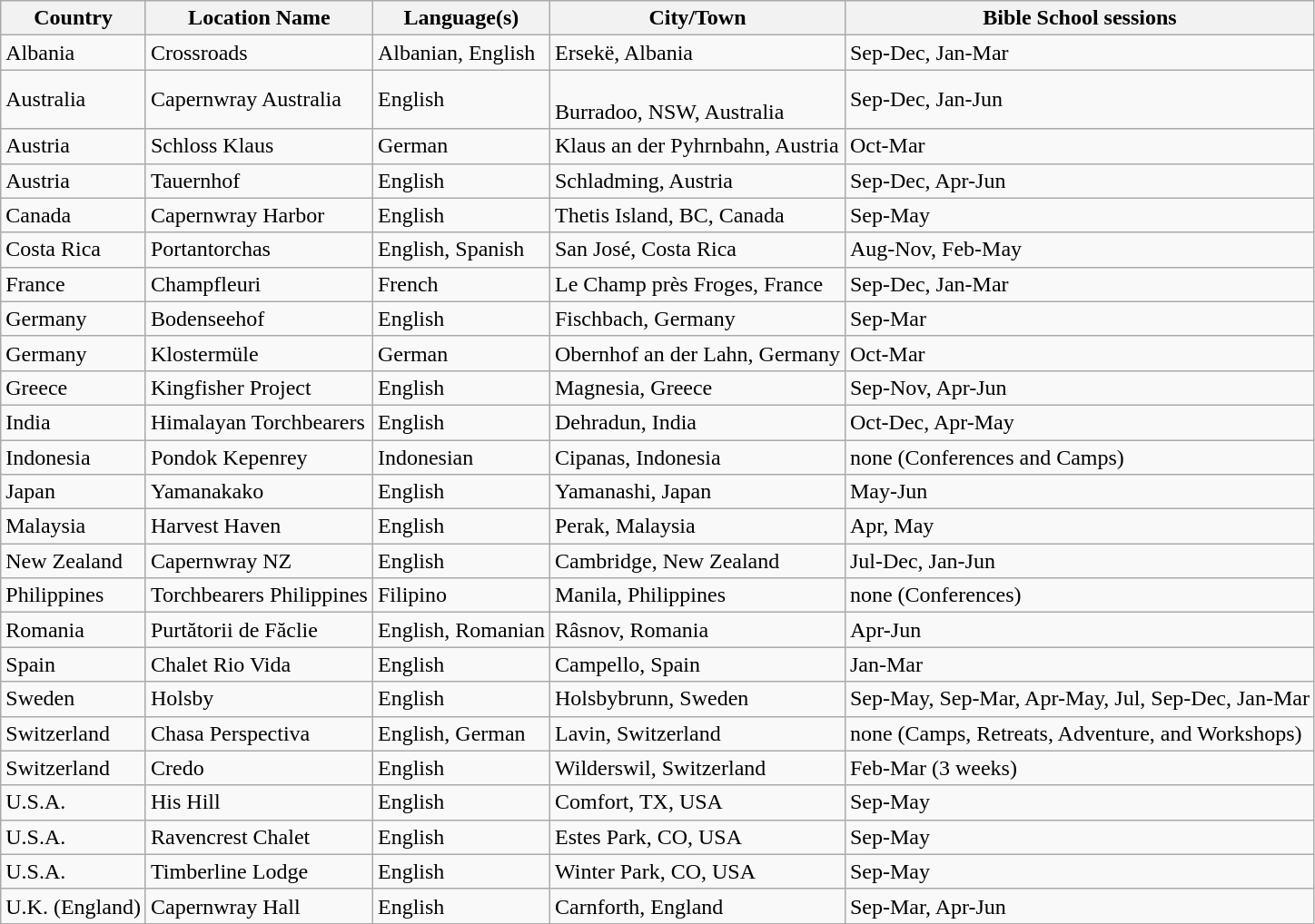<table class="wikitable">
<tr>
<th>Country</th>
<th>Location Name</th>
<th>Language(s)</th>
<th>City/Town</th>
<th>Bible School sessions</th>
</tr>
<tr>
<td>Albania</td>
<td>Crossroads</td>
<td>Albanian, English</td>
<td>Ersekë, Albania</td>
<td>Sep-Dec, Jan-Mar</td>
</tr>
<tr>
<td>Australia</td>
<td>Capernwray Australia</td>
<td>English</td>
<td><br>Burradoo, NSW, Australia</td>
<td>Sep-Dec, Jan-Jun</td>
</tr>
<tr>
<td>Austria</td>
<td>Schloss Klaus</td>
<td>German</td>
<td>Klaus an der Pyhrnbahn, Austria</td>
<td>Oct-Mar</td>
</tr>
<tr>
<td>Austria</td>
<td>Tauernhof</td>
<td>English</td>
<td>Schladming, Austria</td>
<td>Sep-Dec, Apr-Jun</td>
</tr>
<tr>
<td>Canada</td>
<td>Capernwray Harbor</td>
<td>English</td>
<td>Thetis Island, BC, Canada</td>
<td>Sep-May</td>
</tr>
<tr>
<td>Costa Rica</td>
<td>Portantorchas</td>
<td>English, Spanish</td>
<td>San José, Costa Rica</td>
<td>Aug-Nov, Feb-May</td>
</tr>
<tr>
<td>France</td>
<td>Champfleuri</td>
<td>French</td>
<td>Le Champ près Froges, France</td>
<td>Sep-Dec, Jan-Mar</td>
</tr>
<tr>
<td>Germany</td>
<td>Bodenseehof</td>
<td>English</td>
<td>Fischbach, Germany</td>
<td>Sep-Mar</td>
</tr>
<tr>
<td>Germany</td>
<td>Klostermüle</td>
<td>German</td>
<td>Obernhof an der Lahn, Germany</td>
<td>Oct-Mar</td>
</tr>
<tr>
<td>Greece</td>
<td>Kingfisher Project</td>
<td>English</td>
<td>Magnesia, Greece</td>
<td>Sep-Nov, Apr-Jun</td>
</tr>
<tr>
<td>India</td>
<td>Himalayan Torchbearers</td>
<td>English</td>
<td>Dehradun, India</td>
<td>Oct-Dec, Apr-May</td>
</tr>
<tr>
<td>Indonesia</td>
<td>Pondok Kepenrey</td>
<td>Indonesian</td>
<td>Cipanas, Indonesia</td>
<td>none (Conferences and Camps)</td>
</tr>
<tr>
<td>Japan</td>
<td>Yamanakako</td>
<td>English</td>
<td>Yamanashi, Japan</td>
<td>May-Jun</td>
</tr>
<tr>
<td>Malaysia</td>
<td>Harvest Haven</td>
<td>English</td>
<td>Perak, Malaysia</td>
<td>Apr, May</td>
</tr>
<tr>
<td>New Zealand</td>
<td>Capernwray NZ</td>
<td>English</td>
<td>Cambridge, New Zealand</td>
<td>Jul-Dec, Jan-Jun</td>
</tr>
<tr>
<td>Philippines</td>
<td>Torchbearers Philippines</td>
<td>Filipino</td>
<td>Manila, Philippines</td>
<td>none (Conferences)</td>
</tr>
<tr>
<td>Romania</td>
<td>Purtătorii de Făclie</td>
<td>English, Romanian</td>
<td>Râsnov, Romania</td>
<td>Apr-Jun</td>
</tr>
<tr>
<td>Spain</td>
<td>Chalet Rio Vida</td>
<td>English</td>
<td>Campello, Spain</td>
<td>Jan-Mar</td>
</tr>
<tr>
<td>Sweden</td>
<td>Holsby</td>
<td>English</td>
<td>Holsbybrunn, Sweden</td>
<td>Sep-May, Sep-Mar, Apr-May, Jul, Sep-Dec, Jan-Mar</td>
</tr>
<tr>
<td>Switzerland</td>
<td>Chasa Perspectiva</td>
<td>English, German</td>
<td>Lavin, Switzerland</td>
<td>none (Camps, Retreats, Adventure, and Workshops)</td>
</tr>
<tr>
<td>Switzerland</td>
<td>Credo</td>
<td>English</td>
<td>Wilderswil, Switzerland</td>
<td>Feb-Mar (3 weeks)</td>
</tr>
<tr>
<td>U.S.A.</td>
<td>His Hill</td>
<td>English</td>
<td>Comfort, TX, USA</td>
<td>Sep-May</td>
</tr>
<tr>
<td>U.S.A.</td>
<td>Ravencrest Chalet</td>
<td>English</td>
<td>Estes Park, CO, USA</td>
<td>Sep-May</td>
</tr>
<tr>
<td>U.S.A.</td>
<td>Timberline Lodge</td>
<td>English</td>
<td>Winter Park, CO, USA</td>
<td>Sep-May</td>
</tr>
<tr>
<td>U.K. (England)</td>
<td>Capernwray Hall</td>
<td>English</td>
<td>Carnforth, England</td>
<td>Sep-Mar, Apr-Jun</td>
</tr>
</table>
